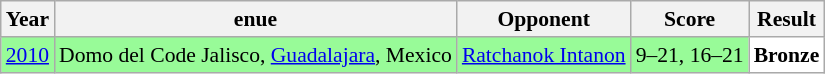<table class="sortable wikitable" style="font-size: 90%;">
<tr>
<th>Year</th>
<th>enue</th>
<th>Opponent</th>
<th>Score</th>
<th>Result</th>
</tr>
<tr style="background:#98FB98">
<td align="center"><a href='#'>2010</a></td>
<td align="left">Domo del Code Jalisco, <a href='#'>Guadalajara</a>, Mexico</td>
<td align="left"> <a href='#'>Ratchanok Intanon</a></td>
<td align="left">9–21, 16–21</td>
<td style="text-align:left; background:white"> <strong>Bronze</strong></td>
</tr>
</table>
